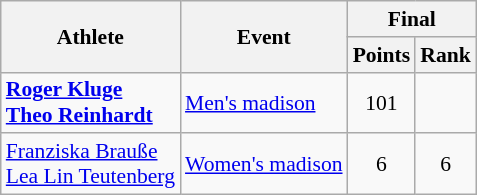<table class="wikitable" style="font-size:90%">
<tr>
<th rowspan=2>Athlete</th>
<th rowspan=2>Event</th>
<th colspan=2>Final</th>
</tr>
<tr>
<th>Points</th>
<th>Rank</th>
</tr>
<tr align=center>
<td align=left><strong><a href='#'>Roger Kluge</a><br><a href='#'>Theo Reinhardt</a></strong></td>
<td align=left><a href='#'>Men's madison</a></td>
<td>101</td>
<td></td>
</tr>
<tr align=center>
<td align=left><a href='#'>Franziska Brauße</a><br><a href='#'>Lea Lin Teutenberg</a></td>
<td align=left><a href='#'>Women's madison</a></td>
<td>6</td>
<td>6</td>
</tr>
</table>
